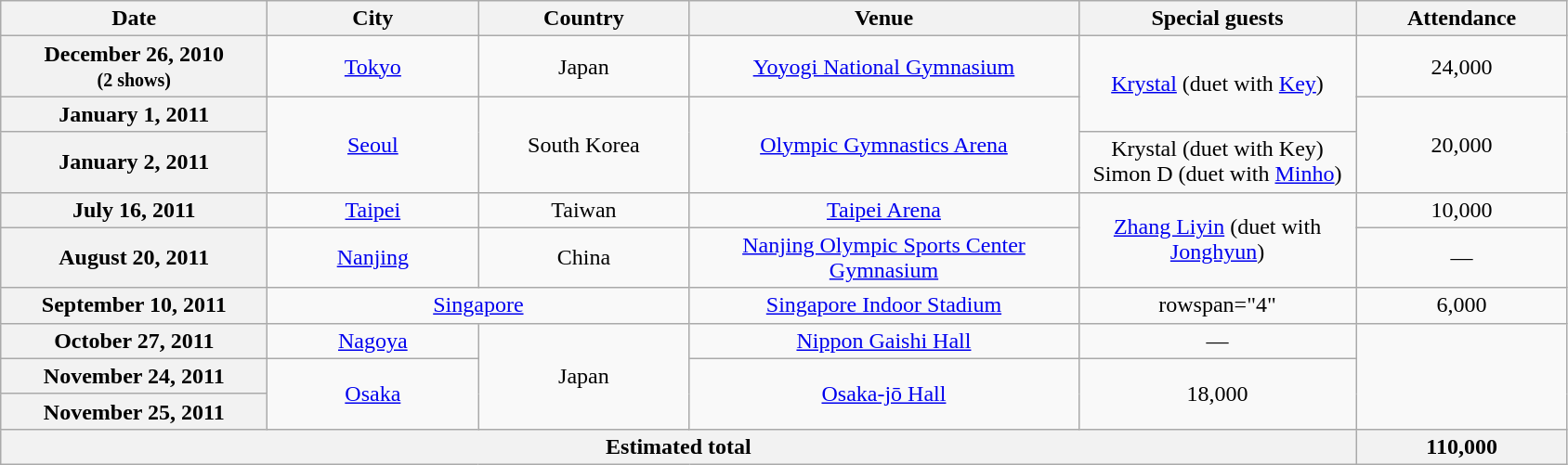<table class="wikitable plainrowheaders" style="text-align:center;">
<tr>
<th scope="col" style="width:11.5em;">Date</th>
<th scope="col" style="width:9em;">City</th>
<th scope="col" style="width:9em;">Country</th>
<th scope="col" style="width:17em;">Venue</th>
<th scope="col" style="width:12em;">Special guests</th>
<th scope="col" style="width:9em;">Attendance</th>
</tr>
<tr>
<th scope="row" style="text-align:center">December 26, 2010 <br> <small>(2 shows)</small></th>
<td><a href='#'>Tokyo</a></td>
<td>Japan</td>
<td><a href='#'>Yoyogi National Gymnasium</a></td>
<td rowspan="2"><a href='#'>Krystal</a> (duet with <a href='#'>Key</a>)</td>
<td>24,000</td>
</tr>
<tr>
<th scope="row" style="text-align:center">January 1, 2011</th>
<td rowspan="2"><a href='#'>Seoul</a></td>
<td rowspan="2">South Korea</td>
<td rowspan="2"><a href='#'>Olympic Gymnastics Arena</a></td>
<td rowspan="2">20,000</td>
</tr>
<tr>
<th scope="row" style="text-align:center">January 2, 2011</th>
<td>Krystal (duet with Key) <br>Simon D (duet with <a href='#'>Minho</a>)</td>
</tr>
<tr>
<th scope="row" style="text-align:center">July 16, 2011</th>
<td><a href='#'>Taipei</a></td>
<td>Taiwan</td>
<td><a href='#'>Taipei Arena</a></td>
<td rowspan="2"><a href='#'>Zhang Liyin</a> (duet with <a href='#'>Jonghyun</a>)</td>
<td>10,000</td>
</tr>
<tr>
<th scope="row" style="text-align:center">August 20, 2011</th>
<td><a href='#'>Nanjing</a></td>
<td>China</td>
<td><a href='#'>Nanjing Olympic Sports Center Gymnasium</a></td>
<td>—</td>
</tr>
<tr>
<th scope="row" style="text-align:center">September 10, 2011</th>
<td colspan=2><a href='#'>Singapore</a></td>
<td><a href='#'>Singapore Indoor Stadium</a></td>
<td>rowspan="4" </td>
<td>6,000</td>
</tr>
<tr>
<th scope="row" style="text-align:center">October 27, 2011</th>
<td><a href='#'>Nagoya</a></td>
<td rowspan="3">Japan</td>
<td><a href='#'>Nippon Gaishi Hall</a></td>
<td>—</td>
</tr>
<tr>
<th scope="row" style="text-align:center">November 24, 2011</th>
<td rowspan="2"><a href='#'>Osaka</a></td>
<td rowspan="2"><a href='#'>Osaka-jō Hall</a></td>
<td rowspan="2">18,000</td>
</tr>
<tr>
<th scope="row" style="text-align:center">November 25, 2011</th>
</tr>
<tr>
<th colspan="5">Estimated total</th>
<th>110,000</th>
</tr>
</table>
